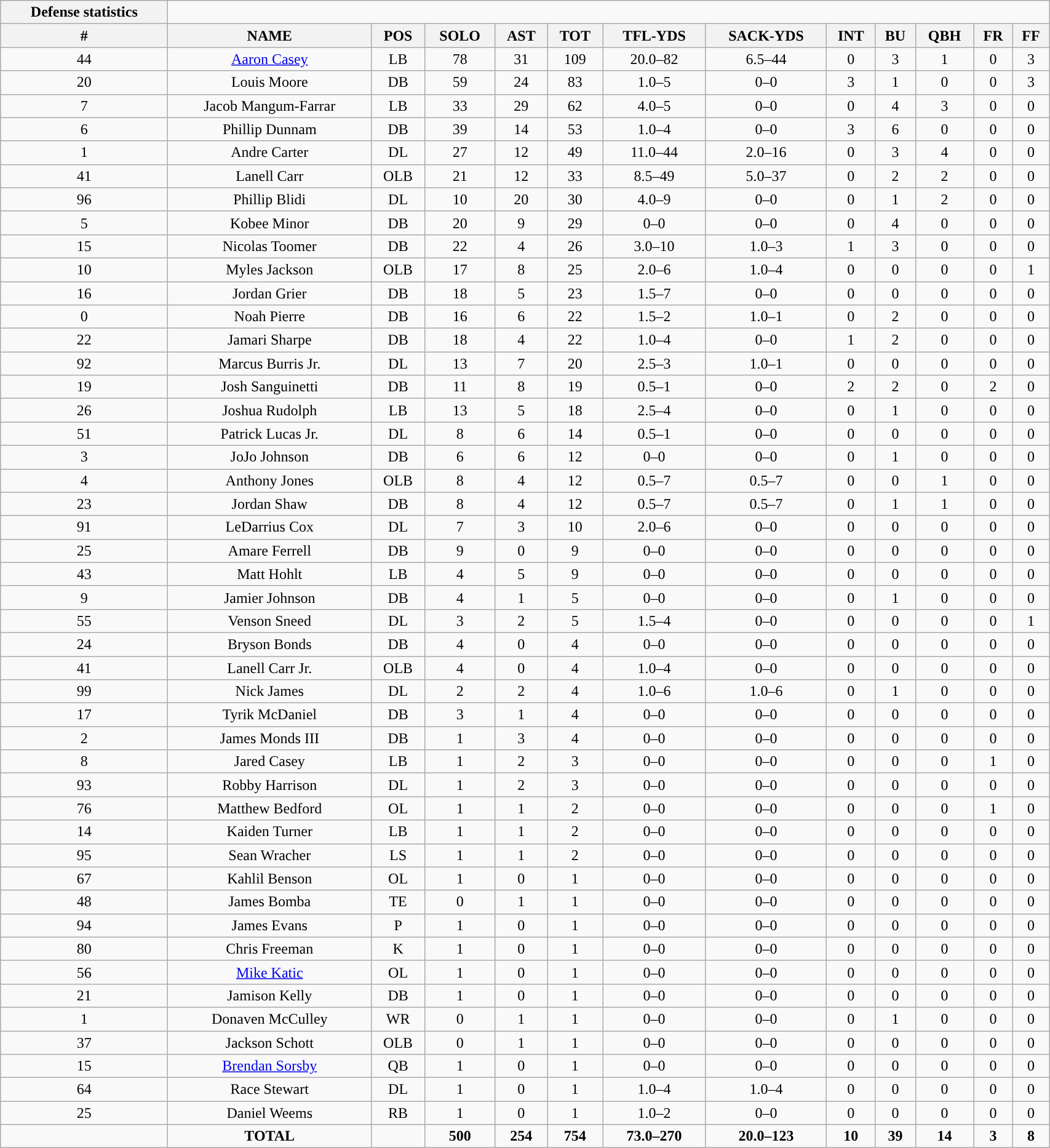<table style="width:90%; text-align:center;" class="wikitable collapsible collapsed">
<tr>
<th style="text-align:center; ">Defense statistics</th>
</tr>
<tr>
<th>#</th>
<th>NAME</th>
<th>POS</th>
<th>SOLO</th>
<th>AST</th>
<th>TOT</th>
<th>TFL-YDS</th>
<th>SACK-YDS</th>
<th>INT</th>
<th>BU</th>
<th>QBH</th>
<th>FR</th>
<th>FF</th>
</tr>
<tr>
<td>44</td>
<td><a href='#'>Aaron Casey</a></td>
<td>LB</td>
<td>78</td>
<td>31</td>
<td>109</td>
<td>20.0–82</td>
<td>6.5–44</td>
<td>0</td>
<td>3</td>
<td>1</td>
<td>0</td>
<td>3</td>
</tr>
<tr>
<td>20</td>
<td>Louis Moore</td>
<td>DB</td>
<td>59</td>
<td>24</td>
<td>83</td>
<td>1.0–5</td>
<td>0–0</td>
<td>3</td>
<td>1</td>
<td>0</td>
<td>0</td>
<td>3</td>
</tr>
<tr>
<td>7</td>
<td>Jacob Mangum-Farrar</td>
<td>LB</td>
<td>33</td>
<td>29</td>
<td>62</td>
<td>4.0–5</td>
<td>0–0</td>
<td>0</td>
<td>4</td>
<td>3</td>
<td>0</td>
<td>0</td>
</tr>
<tr>
<td>6</td>
<td>Phillip Dunnam</td>
<td>DB</td>
<td>39</td>
<td>14</td>
<td>53</td>
<td>1.0–4</td>
<td>0–0</td>
<td>3</td>
<td>6</td>
<td>0</td>
<td>0</td>
<td>0</td>
</tr>
<tr>
<td>1</td>
<td>Andre Carter</td>
<td>DL</td>
<td>27</td>
<td>12</td>
<td>49</td>
<td>11.0–44</td>
<td>2.0–16</td>
<td>0</td>
<td>3</td>
<td>4</td>
<td>0</td>
<td>0</td>
</tr>
<tr>
<td>41</td>
<td>Lanell Carr</td>
<td>OLB</td>
<td>21</td>
<td>12</td>
<td>33</td>
<td>8.5–49</td>
<td>5.0–37</td>
<td>0</td>
<td>2</td>
<td>2</td>
<td>0</td>
<td>0</td>
</tr>
<tr>
<td>96</td>
<td>Phillip Blidi</td>
<td>DL</td>
<td>10</td>
<td>20</td>
<td>30</td>
<td>4.0–9</td>
<td>0–0</td>
<td>0</td>
<td>1</td>
<td>2</td>
<td>0</td>
<td>0</td>
</tr>
<tr>
<td>5</td>
<td>Kobee Minor</td>
<td>DB</td>
<td>20</td>
<td>9</td>
<td>29</td>
<td>0–0</td>
<td>0–0</td>
<td>0</td>
<td>4</td>
<td>0</td>
<td>0</td>
<td>0</td>
</tr>
<tr>
<td>15</td>
<td>Nicolas Toomer</td>
<td>DB</td>
<td>22</td>
<td>4</td>
<td>26</td>
<td>3.0–10</td>
<td>1.0–3</td>
<td>1</td>
<td>3</td>
<td>0</td>
<td>0</td>
<td>0</td>
</tr>
<tr>
<td>10</td>
<td>Myles Jackson</td>
<td>OLB</td>
<td>17</td>
<td>8</td>
<td>25</td>
<td>2.0–6</td>
<td>1.0–4</td>
<td>0</td>
<td>0</td>
<td>0</td>
<td>0</td>
<td>1</td>
</tr>
<tr>
<td>16</td>
<td>Jordan Grier</td>
<td>DB</td>
<td>18</td>
<td>5</td>
<td>23</td>
<td>1.5–7</td>
<td>0–0</td>
<td>0</td>
<td>0</td>
<td>0</td>
<td>0</td>
<td>0</td>
</tr>
<tr>
<td>0</td>
<td>Noah Pierre</td>
<td>DB</td>
<td>16</td>
<td>6</td>
<td>22</td>
<td>1.5–2</td>
<td>1.0–1</td>
<td>0</td>
<td>2</td>
<td>0</td>
<td>0</td>
<td>0</td>
</tr>
<tr>
<td>22</td>
<td>Jamari Sharpe</td>
<td>DB</td>
<td>18</td>
<td>4</td>
<td>22</td>
<td>1.0–4</td>
<td>0–0</td>
<td>1</td>
<td>2</td>
<td>0</td>
<td>0</td>
<td>0</td>
</tr>
<tr>
<td>92</td>
<td>Marcus Burris Jr.</td>
<td>DL</td>
<td>13</td>
<td>7</td>
<td>20</td>
<td>2.5–3</td>
<td>1.0–1</td>
<td>0</td>
<td>0</td>
<td>0</td>
<td>0</td>
<td>0</td>
</tr>
<tr>
<td>19</td>
<td>Josh Sanguinetti</td>
<td>DB</td>
<td>11</td>
<td>8</td>
<td>19</td>
<td>0.5–1</td>
<td>0–0</td>
<td>2</td>
<td>2</td>
<td>0</td>
<td>2</td>
<td>0</td>
</tr>
<tr>
<td>26</td>
<td>Joshua Rudolph</td>
<td>LB</td>
<td>13</td>
<td>5</td>
<td>18</td>
<td>2.5–4</td>
<td>0–0</td>
<td>0</td>
<td>1</td>
<td>0</td>
<td>0</td>
<td>0</td>
</tr>
<tr>
<td>51</td>
<td>Patrick Lucas Jr.</td>
<td>DL</td>
<td>8</td>
<td>6</td>
<td>14</td>
<td>0.5–1</td>
<td>0–0</td>
<td>0</td>
<td>0</td>
<td>0</td>
<td>0</td>
<td>0</td>
</tr>
<tr>
<td>3</td>
<td>JoJo Johnson</td>
<td>DB</td>
<td>6</td>
<td>6</td>
<td>12</td>
<td>0–0</td>
<td>0–0</td>
<td>0</td>
<td>1</td>
<td>0</td>
<td>0</td>
<td>0</td>
</tr>
<tr>
<td>4</td>
<td>Anthony Jones</td>
<td>OLB</td>
<td>8</td>
<td>4</td>
<td>12</td>
<td>0.5–7</td>
<td>0.5–7</td>
<td>0</td>
<td>0</td>
<td>1</td>
<td>0</td>
<td>0</td>
</tr>
<tr>
<td>23</td>
<td>Jordan Shaw</td>
<td>DB</td>
<td>8</td>
<td>4</td>
<td>12</td>
<td>0.5–7</td>
<td>0.5–7</td>
<td>0</td>
<td>1</td>
<td>1</td>
<td>0</td>
<td>0</td>
</tr>
<tr>
<td>91</td>
<td>LeDarrius Cox</td>
<td>DL</td>
<td>7</td>
<td>3</td>
<td>10</td>
<td>2.0–6</td>
<td>0–0</td>
<td>0</td>
<td>0</td>
<td>0</td>
<td>0</td>
<td>0</td>
</tr>
<tr>
<td>25</td>
<td>Amare Ferrell</td>
<td>DB</td>
<td>9</td>
<td>0</td>
<td>9</td>
<td>0–0</td>
<td>0–0</td>
<td>0</td>
<td>0</td>
<td>0</td>
<td>0</td>
<td>0</td>
</tr>
<tr>
<td>43</td>
<td>Matt Hohlt</td>
<td>LB</td>
<td>4</td>
<td>5</td>
<td>9</td>
<td>0–0</td>
<td>0–0</td>
<td>0</td>
<td>0</td>
<td>0</td>
<td>0</td>
<td>0</td>
</tr>
<tr>
<td>9</td>
<td>Jamier Johnson</td>
<td>DB</td>
<td>4</td>
<td>1</td>
<td>5</td>
<td>0–0</td>
<td>0–0</td>
<td>0</td>
<td>1</td>
<td>0</td>
<td>0</td>
<td>0</td>
</tr>
<tr>
<td>55</td>
<td>Venson Sneed</td>
<td>DL</td>
<td>3</td>
<td>2</td>
<td>5</td>
<td>1.5–4</td>
<td>0–0</td>
<td>0</td>
<td>0</td>
<td>0</td>
<td>0</td>
<td>1</td>
</tr>
<tr>
<td>24</td>
<td>Bryson Bonds</td>
<td>DB</td>
<td>4</td>
<td>0</td>
<td>4</td>
<td>0–0</td>
<td>0–0</td>
<td>0</td>
<td>0</td>
<td>0</td>
<td>0</td>
<td>0</td>
</tr>
<tr>
<td>41</td>
<td>Lanell Carr Jr.</td>
<td>OLB</td>
<td>4</td>
<td>0</td>
<td>4</td>
<td>1.0–4</td>
<td>0–0</td>
<td>0</td>
<td>0</td>
<td>0</td>
<td>0</td>
<td>0</td>
</tr>
<tr>
<td>99</td>
<td>Nick James</td>
<td>DL</td>
<td>2</td>
<td>2</td>
<td>4</td>
<td>1.0–6</td>
<td>1.0–6</td>
<td>0</td>
<td>1</td>
<td>0</td>
<td>0</td>
<td>0</td>
</tr>
<tr>
<td>17</td>
<td>Tyrik McDaniel</td>
<td>DB</td>
<td>3</td>
<td>1</td>
<td>4</td>
<td>0–0</td>
<td>0–0</td>
<td>0</td>
<td>0</td>
<td>0</td>
<td>0</td>
<td>0</td>
</tr>
<tr>
<td>2</td>
<td>James Monds III</td>
<td>DB</td>
<td>1</td>
<td>3</td>
<td>4</td>
<td>0–0</td>
<td>0–0</td>
<td>0</td>
<td>0</td>
<td>0</td>
<td>0</td>
<td>0</td>
</tr>
<tr>
<td>8</td>
<td>Jared Casey</td>
<td>LB</td>
<td>1</td>
<td>2</td>
<td>3</td>
<td>0–0</td>
<td>0–0</td>
<td>0</td>
<td>0</td>
<td>0</td>
<td>1</td>
<td>0</td>
</tr>
<tr>
<td>93</td>
<td>Robby Harrison</td>
<td>DL</td>
<td>1</td>
<td>2</td>
<td>3</td>
<td>0–0</td>
<td>0–0</td>
<td>0</td>
<td>0</td>
<td>0</td>
<td>0</td>
<td>0</td>
</tr>
<tr>
<td>76</td>
<td>Matthew Bedford</td>
<td>OL</td>
<td>1</td>
<td>1</td>
<td>2</td>
<td>0–0</td>
<td>0–0</td>
<td>0</td>
<td>0</td>
<td>0</td>
<td>1</td>
<td>0</td>
</tr>
<tr>
<td>14</td>
<td>Kaiden Turner</td>
<td>LB</td>
<td>1</td>
<td>1</td>
<td>2</td>
<td>0–0</td>
<td>0–0</td>
<td>0</td>
<td>0</td>
<td>0</td>
<td>0</td>
<td>0</td>
</tr>
<tr>
<td>95</td>
<td>Sean Wracher</td>
<td>LS</td>
<td>1</td>
<td>1</td>
<td>2</td>
<td>0–0</td>
<td>0–0</td>
<td>0</td>
<td>0</td>
<td>0</td>
<td>0</td>
<td>0</td>
</tr>
<tr>
<td>67</td>
<td>Kahlil Benson</td>
<td>OL</td>
<td>1</td>
<td>0</td>
<td>1</td>
<td>0–0</td>
<td>0–0</td>
<td>0</td>
<td>0</td>
<td>0</td>
<td>0</td>
<td>0</td>
</tr>
<tr>
<td>48</td>
<td>James Bomba</td>
<td>TE</td>
<td>0</td>
<td>1</td>
<td>1</td>
<td>0–0</td>
<td>0–0</td>
<td>0</td>
<td>0</td>
<td>0</td>
<td>0</td>
<td>0</td>
</tr>
<tr>
<td>94</td>
<td>James Evans</td>
<td>P</td>
<td>1</td>
<td>0</td>
<td>1</td>
<td>0–0</td>
<td>0–0</td>
<td>0</td>
<td>0</td>
<td>0</td>
<td>0</td>
<td>0</td>
</tr>
<tr>
<td>80</td>
<td>Chris Freeman</td>
<td>K</td>
<td>1</td>
<td>0</td>
<td>1</td>
<td>0–0</td>
<td>0–0</td>
<td>0</td>
<td>0</td>
<td>0</td>
<td>0</td>
<td>0</td>
</tr>
<tr>
<td>56</td>
<td><a href='#'>Mike Katic</a></td>
<td>OL</td>
<td>1</td>
<td>0</td>
<td>1</td>
<td>0–0</td>
<td>0–0</td>
<td>0</td>
<td>0</td>
<td>0</td>
<td>0</td>
<td>0</td>
</tr>
<tr>
<td>21</td>
<td>Jamison Kelly</td>
<td>DB</td>
<td>1</td>
<td>0</td>
<td>1</td>
<td>0–0</td>
<td>0–0</td>
<td>0</td>
<td>0</td>
<td>0</td>
<td>0</td>
<td>0</td>
</tr>
<tr>
<td>1</td>
<td>Donaven McCulley</td>
<td>WR</td>
<td>0</td>
<td>1</td>
<td>1</td>
<td>0–0</td>
<td>0–0</td>
<td>0</td>
<td>1</td>
<td>0</td>
<td>0</td>
<td>0</td>
</tr>
<tr>
<td>37</td>
<td>Jackson Schott</td>
<td>OLB</td>
<td>0</td>
<td>1</td>
<td>1</td>
<td>0–0</td>
<td>0–0</td>
<td>0</td>
<td>0</td>
<td>0</td>
<td>0</td>
<td>0</td>
</tr>
<tr>
<td>15</td>
<td><a href='#'>Brendan Sorsby</a></td>
<td>QB</td>
<td>1</td>
<td>0</td>
<td>1</td>
<td>0–0</td>
<td>0–0</td>
<td>0</td>
<td>0</td>
<td>0</td>
<td>0</td>
<td>0</td>
</tr>
<tr>
<td>64</td>
<td>Race Stewart</td>
<td>DL</td>
<td>1</td>
<td>0</td>
<td>1</td>
<td>1.0–4</td>
<td>1.0–4</td>
<td>0</td>
<td>0</td>
<td>0</td>
<td>0</td>
<td>0</td>
</tr>
<tr>
<td>25</td>
<td>Daniel Weems</td>
<td>RB</td>
<td>1</td>
<td>0</td>
<td>1</td>
<td>1.0–2</td>
<td>0–0</td>
<td>0</td>
<td>0</td>
<td>0</td>
<td>0</td>
<td>0</td>
</tr>
<tr>
<td></td>
<td><strong>TOTAL</strong></td>
<td></td>
<td><strong>500</strong></td>
<td><strong>254</strong></td>
<td><strong>754</strong></td>
<td><strong>73.0–270</strong></td>
<td><strong>20.0–123</strong></td>
<td><strong>10</strong></td>
<td><strong>39</strong></td>
<td><strong>14</strong></td>
<td><strong>3</strong></td>
<td><strong>8</strong></td>
</tr>
</table>
